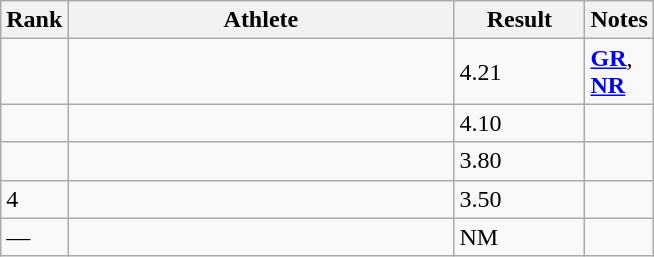<table class=wikitable sortable style="text-align:Left">
<tr>
<th width=10>Rank</th>
<th width=250>Athlete</th>
<th width=80>Result</th>
<th width=20>Notes</th>
</tr>
<tr>
<td></td>
<td></td>
<td>4.21</td>
<td><strong><a href='#'>GR</a></strong>, <strong><a href='#'>NR</a></strong></td>
</tr>
<tr>
<td></td>
<td></td>
<td>4.10</td>
<td></td>
</tr>
<tr>
<td></td>
<td></td>
<td>3.80</td>
<td></td>
</tr>
<tr>
<td>4</td>
<td></td>
<td>3.50</td>
<td></td>
</tr>
<tr>
<td>—</td>
<td></td>
<td>NM</td>
<td></td>
</tr>
</table>
